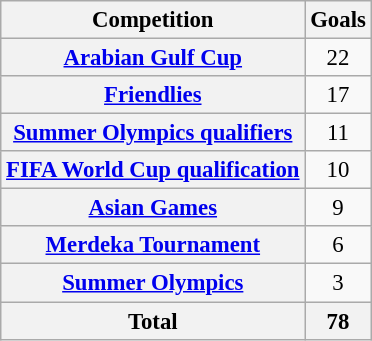<table class="wikitable plainrowheaders sortable" style="text-align:center; font-size:95%">
<tr>
<th scope="col">Competition</th>
<th scope="col">Goals</th>
</tr>
<tr>
<th scope="row"><a href='#'>Arabian Gulf Cup</a></th>
<td>22</td>
</tr>
<tr>
<th scope="row"><a href='#'>Friendlies</a></th>
<td>17</td>
</tr>
<tr>
<th scope="row"><a href='#'>Summer Olympics qualifiers</a></th>
<td>11</td>
</tr>
<tr>
<th scope="row"><a href='#'>FIFA World Cup qualification</a></th>
<td>10</td>
</tr>
<tr>
<th scope="row"><a href='#'>Asian Games</a></th>
<td>9</td>
</tr>
<tr>
<th scope="row"><a href='#'>Merdeka Tournament</a></th>
<td>6</td>
</tr>
<tr>
<th scope="row"><a href='#'>Summer Olympics</a></th>
<td>3</td>
</tr>
<tr>
<th>Total</th>
<th>78</th>
</tr>
</table>
